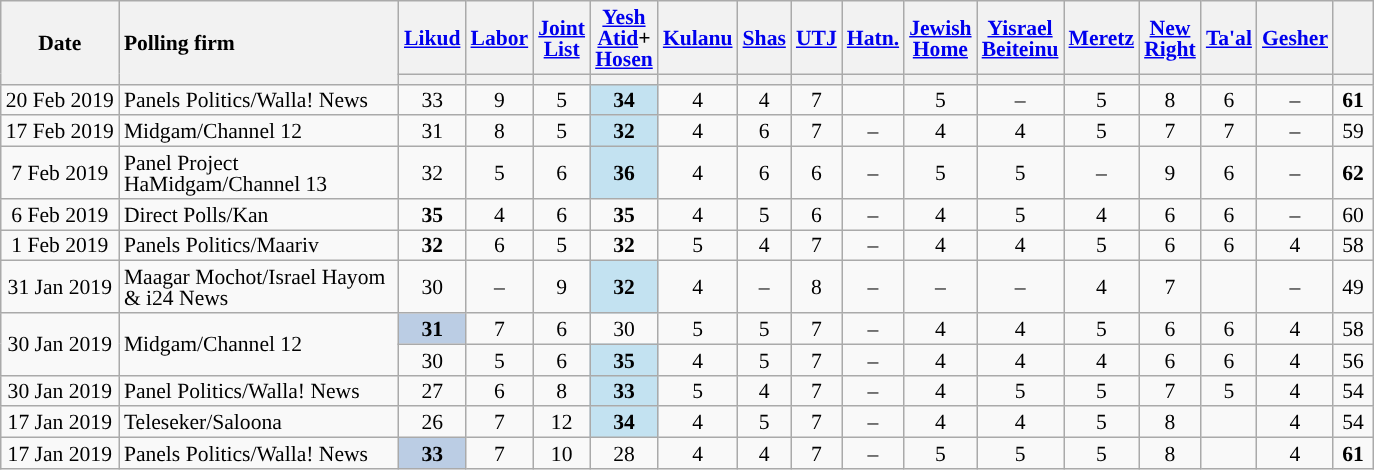<table class="wikitable" style="text-align:center; font-size:90%; line-height:14px;">
<tr>
<th rowspan="2">Date</th>
<th style="width:180px;text-align:left;" rowspan="2">Polling firm</th>
<th><a href='#'>Likud</a></th>
<th><a href='#'>Labor</a></th>
<th><a href='#'>Joint<br>List</a></th>
<th><a href='#'>Yesh<br>Atid</a>+<br><a href='#'>Hosen</a></th>
<th><a href='#'>Kulanu</a></th>
<th><a href='#'>Shas</a></th>
<th><a href='#'>UTJ</a></th>
<th><a href='#'>Hatn.</a></th>
<th><a href='#'>Jewish<br>Home</a></th>
<th><a href='#'>Yisrael<br>Beiteinu</a></th>
<th><a href='#'>Meretz</a></th>
<th><a href='#'>New<br>Right</a></th>
<th><a href='#'>Ta'al</a></th>
<th><a href='#'>Gesher</a></th>
<th style="width:20px;"></th>
</tr>
<tr>
<th style="color:inherit;background:"></th>
<th style="color:inherit;background:"></th>
<th style="color:inherit;background:"></th>
<th style="color:inherit;background:"></th>
<th style="color:inherit;background:"></th>
<th style="color:inherit;background:"></th>
<th style="color:inherit;background:"></th>
<th style="color:inherit;background:"></th>
<th style="color:inherit;background:"></th>
<th style="color:inherit;background:"></th>
<th style="color:inherit;background:"></th>
<th style="color:inherit;background:"></th>
<th style="color:inherit;background:"></th>
<th style="color:inherit;background:"></th>
<th style="color:inherit;background:"></th>
</tr>
<tr>
<td>20 Feb 2019</td>
<td style="text-align:left;">Panels Politics/Walla! News</td>
<td>33					</td>
<td>9					</td>
<td>5					</td>
<td style="background:#C3E2F1"><strong>34</strong>  </td>
<td>4					</td>
<td>4					</td>
<td>7					</td>
<td>				</td>
<td>5					</td>
<td>–					</td>
<td>5					</td>
<td>8					</td>
<td>6					</td>
<td>–					</td>
<td style="background:"><strong>61</strong>	</td>
</tr>
<tr>
<td>17 Feb 2019</td>
<td style="text-align:left;">Midgam/Channel 12</td>
<td>31					</td>
<td>8					</td>
<td>5					</td>
<td style="background:#C3E2F1"><strong>32</strong></td>
<td>4					</td>
<td>6					</td>
<td>7					</td>
<td>–					</td>
<td>4					</td>
<td>4					</td>
<td>5					</td>
<td>7					</td>
<td>7					</td>
<td>–					</td>
<td>59					</td>
</tr>
<tr>
<td>7 Feb 2019</td>
<td style="text-align:left;">Panel Project HaMidgam/Channel 13</td>
<td>32					</td>
<td>5					</td>
<td>6					</td>
<td style="background:#C3E2F1"><strong>36</strong>  </td>
<td>4					</td>
<td>6					</td>
<td>6					</td>
<td>–					</td>
<td>5					</td>
<td>5					</td>
<td>–					</td>
<td>9					</td>
<td>6					</td>
<td>–					</td>
<td style="background:"><strong>62</strong>	</td>
</tr>
<tr>
<td>6 Feb 2019</td>
<td style="text-align:left;">Direct Polls/Kan</td>
<td><strong>35</strong>				</td>
<td>4					</td>
<td>6					</td>
<td><strong>35</strong>				</td>
<td>4					</td>
<td>5					</td>
<td>6					</td>
<td>–					</td>
<td>4					</td>
<td>5					</td>
<td>4					</td>
<td>6					</td>
<td>6					</td>
<td>–					</td>
<td>60					</td>
</tr>
<tr>
<td>1 Feb 2019</td>
<td style="text-align:left;">Panels Politics/Maariv</td>
<td><strong>32</strong>				</td>
<td>6					</td>
<td>5					</td>
<td><strong>32</strong>				</td>
<td>5					</td>
<td>4					</td>
<td>7					</td>
<td>–					</td>
<td>4					</td>
<td>4					</td>
<td>5					</td>
<td>6					</td>
<td>6					</td>
<td>4					</td>
<td>58					</td>
</tr>
<tr>
<td>31 Jan 2019</td>
<td style="text-align:left;">Maagar Mochot/Israel Hayom & i24 News</td>
<td>30					</td>
<td>–					</td>
<td>9					</td>
<td style="background:#C3E2F1"><strong>32</strong>	</td>
<td>4					</td>
<td>–					</td>
<td>8					</td>
<td>–					</td>
<td>–					</td>
<td>–					</td>
<td>4					</td>
<td>7					</td>
<td>				</td>
<td>–					</td>
<td>49					</td>
</tr>
<tr>
<td rowspan="2">30 Jan 2019</td>
<td style="text-align:left;" rowspan="2">Midgam/Channel 12</td>
<td style="background:#BBCDE4"><strong>31</strong>	</td>
<td>7					</td>
<td>6					</td>
<td>30					</td>
<td>5					</td>
<td>5					</td>
<td>7					</td>
<td>–					</td>
<td>4					</td>
<td>4					</td>
<td>5					</td>
<td>6					</td>
<td>6					</td>
<td>4					</td>
<td>58					</td>
</tr>
<tr>
<td>30					</td>
<td>5					</td>
<td>6					</td>
<td style="background:#C3E2F1"><strong>35</strong>	</td>
<td>4					</td>
<td>5					</td>
<td>7					</td>
<td>–					</td>
<td>4					</td>
<td>4					</td>
<td>4					</td>
<td>6					</td>
<td>6					</td>
<td>4					</td>
<td>56					</td>
</tr>
<tr>
<td>30 Jan 2019</td>
<td style="text-align:left;">Panel Politics/Walla! News</td>
<td>27					</td>
<td>6					</td>
<td>8					</td>
<td style="background:#C3E2F1"><strong>33</strong>	</td>
<td>5					</td>
<td>4					</td>
<td>7					</td>
<td>–					</td>
<td>4					</td>
<td>5					</td>
<td>5					</td>
<td>7					</td>
<td>5					</td>
<td>4					</td>
<td>54					</td>
</tr>
<tr>
<td>17 Jan 2019</td>
<td style="text-align:left;">Teleseker/Saloona</td>
<td>26					</td>
<td>7					</td>
<td>12					</td>
<td style="background:#C3E2F1"><strong>34</strong>	</td>
<td>4					</td>
<td>5					</td>
<td>7					</td>
<td>–					</td>
<td>4					</td>
<td>4					</td>
<td>5					</td>
<td>8					</td>
<td>				</td>
<td>4					</td>
<td>54					</td>
</tr>
<tr>
<td>17 Jan 2019</td>
<td style="text-align:left;">Panels Politics/Walla! News</td>
<td style="background:#BBCDE4"><strong>33</strong>	</td>
<td>7					</td>
<td>10					</td>
<td>28					</td>
<td>4					</td>
<td>4					</td>
<td>7					</td>
<td>–					</td>
<td>5					</td>
<td>5					</td>
<td>5					</td>
<td>8					</td>
<td>				</td>
<td>4					</td>
<td style="background:"><strong>61</strong>	</td>
</tr>
</table>
